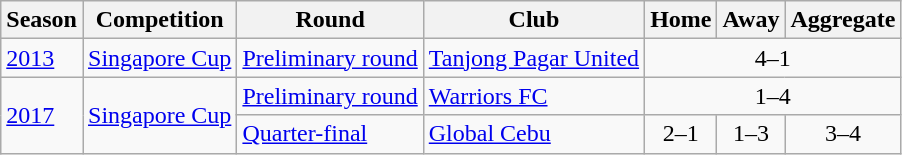<table class="wikitable">
<tr>
<th>Season</th>
<th>Competition</th>
<th>Round</th>
<th>Club</th>
<th>Home</th>
<th>Away</th>
<th>Aggregate</th>
</tr>
<tr>
<td><a href='#'>2013</a></td>
<td><a href='#'>Singapore Cup</a></td>
<td><a href='#'>Preliminary round</a></td>
<td> <a href='#'>Tanjong Pagar United</a></td>
<td colspan=3; style="text-align:center;">4–1</td>
</tr>
<tr>
<td rowspan="2"><a href='#'>2017</a></td>
<td rowspan="2"><a href='#'>Singapore Cup</a></td>
<td><a href='#'>Preliminary round</a></td>
<td> <a href='#'>Warriors FC</a></td>
<td colspan=3; style="text-align:center;">1–4</td>
</tr>
<tr>
<td><a href='#'>Quarter-final</a></td>
<td> <a href='#'>Global Cebu</a></td>
<td style="text-align:center;">2–1</td>
<td style="text-align:center;">1–3</td>
<td style="text-align:center;">3–4</td>
</tr>
</table>
